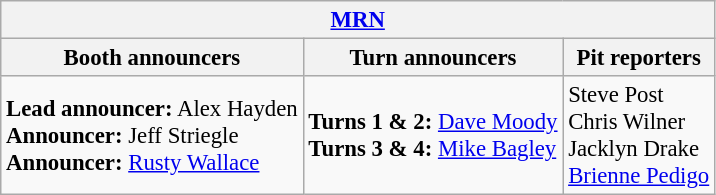<table class="wikitable" style="font-size: 95%;">
<tr>
<th colspan="3"><a href='#'>MRN</a></th>
</tr>
<tr>
<th>Booth announcers</th>
<th>Turn announcers</th>
<th>Pit reporters</th>
</tr>
<tr>
<td><strong>Lead announcer:</strong> Alex Hayden<br><strong>Announcer:</strong> Jeff Striegle<br><strong>Announcer:</strong> <a href='#'>Rusty Wallace</a></td>
<td><strong>Turns 1 & 2:</strong> <a href='#'>Dave Moody</a><br><strong>Turns 3 & 4:</strong> <a href='#'>Mike Bagley</a></td>
<td>Steve Post<br>Chris Wilner<br>Jacklyn Drake<br><a href='#'>Brienne Pedigo</a></td>
</tr>
</table>
